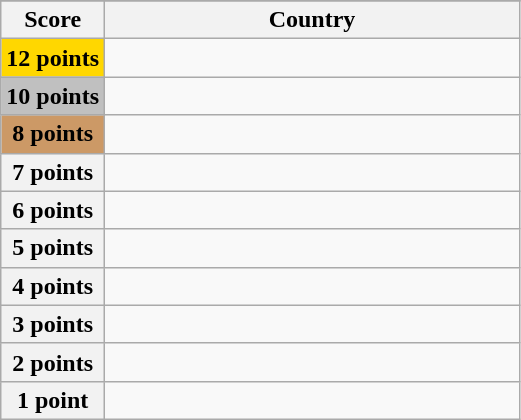<table class="wikitable">
<tr>
</tr>
<tr>
<th scope="col" width="20%">Score</th>
<th scope="col">Country</th>
</tr>
<tr>
<th scope="row" style="background:gold">12 points</th>
<td></td>
</tr>
<tr>
<th scope="row" style="background:silver">10 points</th>
<td></td>
</tr>
<tr>
<th scope="row" style="background:#CC9966">8 points</th>
<td></td>
</tr>
<tr>
<th scope="row">7 points</th>
<td></td>
</tr>
<tr>
<th scope="row">6 points</th>
<td></td>
</tr>
<tr>
<th scope="row">5 points</th>
<td></td>
</tr>
<tr>
<th scope="row">4 points</th>
<td></td>
</tr>
<tr>
<th scope="row">3 points</th>
<td></td>
</tr>
<tr>
<th scope="row">2 points</th>
<td></td>
</tr>
<tr>
<th scope="row">1 point</th>
<td></td>
</tr>
</table>
